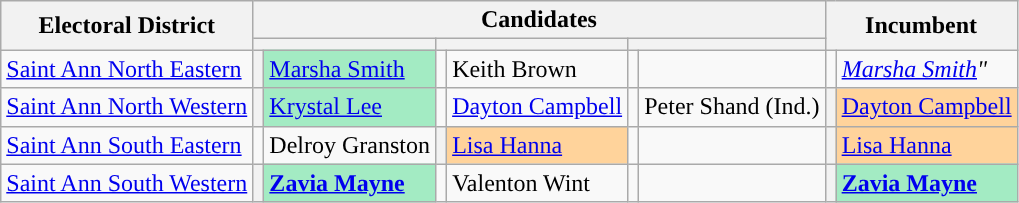<table class="wikitable">
<tr>
<th rowspan="2">Electoral District</th>
<th colspan="6">Candidates</th>
<th colspan="2" rowspan="2">Incumbent</th>
</tr>
<tr>
<th colspan="2" style="background:"><a href='#'></a></th>
<th colspan="2" style="background:"><a href='#'></a></th>
<th colspan="2" style="background:"></th>
</tr>
<tr>
<td><a href='#'>Saint Ann North Eastern</a></td>
<th style="background:"></th>
<td style="background:#a3ebc3"><a href='#'>Marsha Smith</a></td>
<td></td>
<td>Keith Brown</td>
<td></td>
<td></td>
<td></td>
<td><em><a href='#'>Marsha Smith</a>"</td>
</tr>
<tr>
<td><a href='#'>Saint Ann North Western</a></td>
<th style="background:"></th>
<td style="background:#a3ebc3"><a href='#'>Krystal Lee</a></td>
<td></td>
<td><a href='#'>Dayton Campbell</a></td>
<td></td>
<td>Peter Shand (Ind.)</td>
<th style="background:"></th>
<td style="background:#FFD39B"><a href='#'>Dayton Campbell</a></td>
</tr>
<tr>
<td><a href='#'>Saint Ann South Eastern</a></td>
<td></td>
<td>Delroy Granston</td>
<th style="background:"></th>
<td style="background:#FFD39B"><a href='#'>Lisa Hanna</a></td>
<td></td>
<td></td>
<th style="background:"></th>
<td style="background:#FFD39B"><a href='#'>Lisa Hanna</a></td>
</tr>
<tr>
<td><a href='#'>Saint Ann South Western</a></td>
<th style="background:"></th>
<td style="background:#a3ebc3"><strong><a href='#'>Zavia Mayne</a></strong></td>
<td></td>
<td>Valenton Wint</td>
<td></td>
<td></td>
<th style="background:"></th>
<td style="background:#a3ebc3"><strong><a href='#'>Zavia Mayne</a></strong></td>
</tr>
</table>
